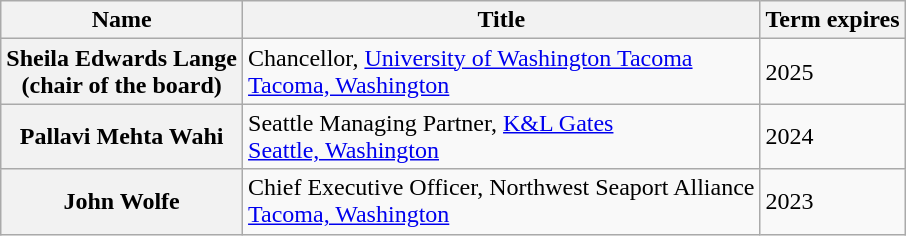<table class="wikitable sortable">
<tr>
<th>Name</th>
<th>Title</th>
<th>Term expires</th>
</tr>
<tr>
<th>Sheila Edwards Lange<br>(chair of the board)</th>
<td>Chancellor, <a href='#'>University of Washington Tacoma</a><br><a href='#'>Tacoma, Washington</a></td>
<td>2025</td>
</tr>
<tr>
<th>Pallavi Mehta Wahi</th>
<td>Seattle Managing Partner, <a href='#'>K&L Gates</a><br><a href='#'>Seattle, Washington</a></td>
<td>2024</td>
</tr>
<tr>
<th>John Wolfe</th>
<td>Chief Executive Officer, Northwest Seaport Alliance<br><a href='#'>Tacoma, Washington</a></td>
<td>2023</td>
</tr>
</table>
